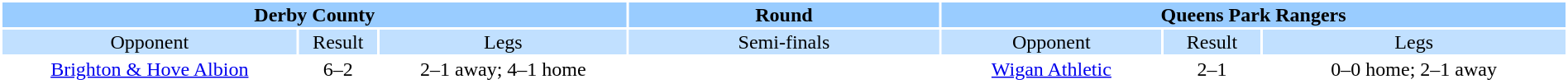<table width="100%" bgcolor=white>
<tr valign=top bgcolor=#99ccff>
<th colspan=3 style="width:40%"><strong>Derby County</strong></th>
<th width=20%><strong>Round</strong></th>
<th colspan=3 style="width:40%"><strong> Queens Park Rangers</strong></th>
</tr>
<tr valign=top align="center" bgcolor=#c1e0ff>
<td>Opponent</td>
<td>Result</td>
<td>Legs</td>
<td bgcolor=#c1e0ff>Semi-finals</td>
<td>Opponent</td>
<td>Result</td>
<td>Legs</td>
</tr>
<tr align="center">
<td><a href='#'>Brighton & Hove Albion</a></td>
<td>6–2</td>
<td>2–1 away; 4–1 home</td>
<td></td>
<td><a href='#'>Wigan Athletic</a></td>
<td>2–1</td>
<td>0–0 home; 2–1  away</td>
</tr>
</table>
